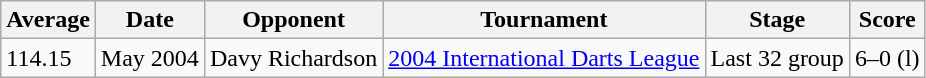<table class="wikitable">
<tr>
<th>Average</th>
<th>Date</th>
<th>Opponent</th>
<th>Tournament</th>
<th>Stage</th>
<th>Score</th>
</tr>
<tr>
<td>114.15</td>
<td>May 2004</td>
<td> Davy Richardson</td>
<td><a href='#'>2004 International Darts League</a></td>
<td>Last 32 group</td>
<td>6–0 (l)</td>
</tr>
</table>
